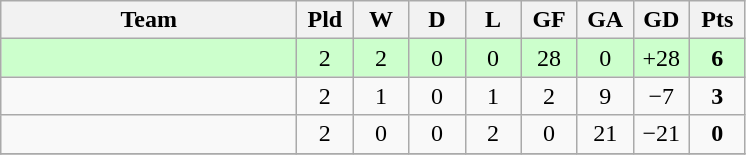<table class="wikitable" style="text-align: center;">
<tr>
<th width="190">Team</th>
<th width="30">Pld</th>
<th width="30">W</th>
<th width="30">D</th>
<th width="30">L</th>
<th width="30">GF</th>
<th width="30">GA</th>
<th width="30">GD</th>
<th width="30">Pts</th>
</tr>
<tr bgcolor=#ccffcc>
<td align=left></td>
<td>2</td>
<td>2</td>
<td>0</td>
<td>0</td>
<td>28</td>
<td>0</td>
<td>+28</td>
<td><strong>6</strong></td>
</tr>
<tr>
<td align=left></td>
<td>2</td>
<td>1</td>
<td>0</td>
<td>1</td>
<td>2</td>
<td>9</td>
<td>−7</td>
<td><strong>3</strong></td>
</tr>
<tr>
<td align=left></td>
<td>2</td>
<td>0</td>
<td>0</td>
<td>2</td>
<td>0</td>
<td>21</td>
<td>−21</td>
<td><strong>0</strong></td>
</tr>
<tr>
</tr>
</table>
